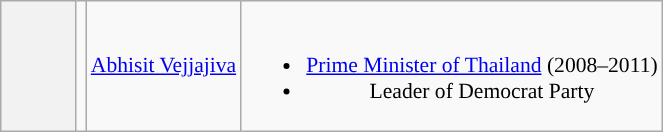<table class="wikitable" style="font-size:90%; text-align:center;">
<tr>
<th style="width:3em; font-size:; background:"></th>
<td></td>
<td><a href='#'>Abhisit Vejjajiva</a></td>
<td><br><ul><li><a href='#'>Prime Minister of Thailand</a> (2008–2011)</li><li>Leader of Democrat Party</li></ul></td>
</tr>
</table>
